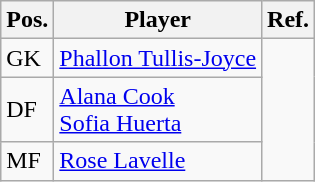<table class=wikitable>
<tr>
<th>Pos.</th>
<th>Player</th>
<th>Ref.</th>
</tr>
<tr>
<td>GK</td>
<td> <a href='#'>Phallon Tullis-Joyce</a></td>
<td rowspan=3></td>
</tr>
<tr>
<td>DF</td>
<td> <a href='#'>Alana Cook</a><br> <a href='#'>Sofia Huerta</a></td>
</tr>
<tr>
<td>MF</td>
<td> <a href='#'>Rose Lavelle</a></td>
</tr>
</table>
